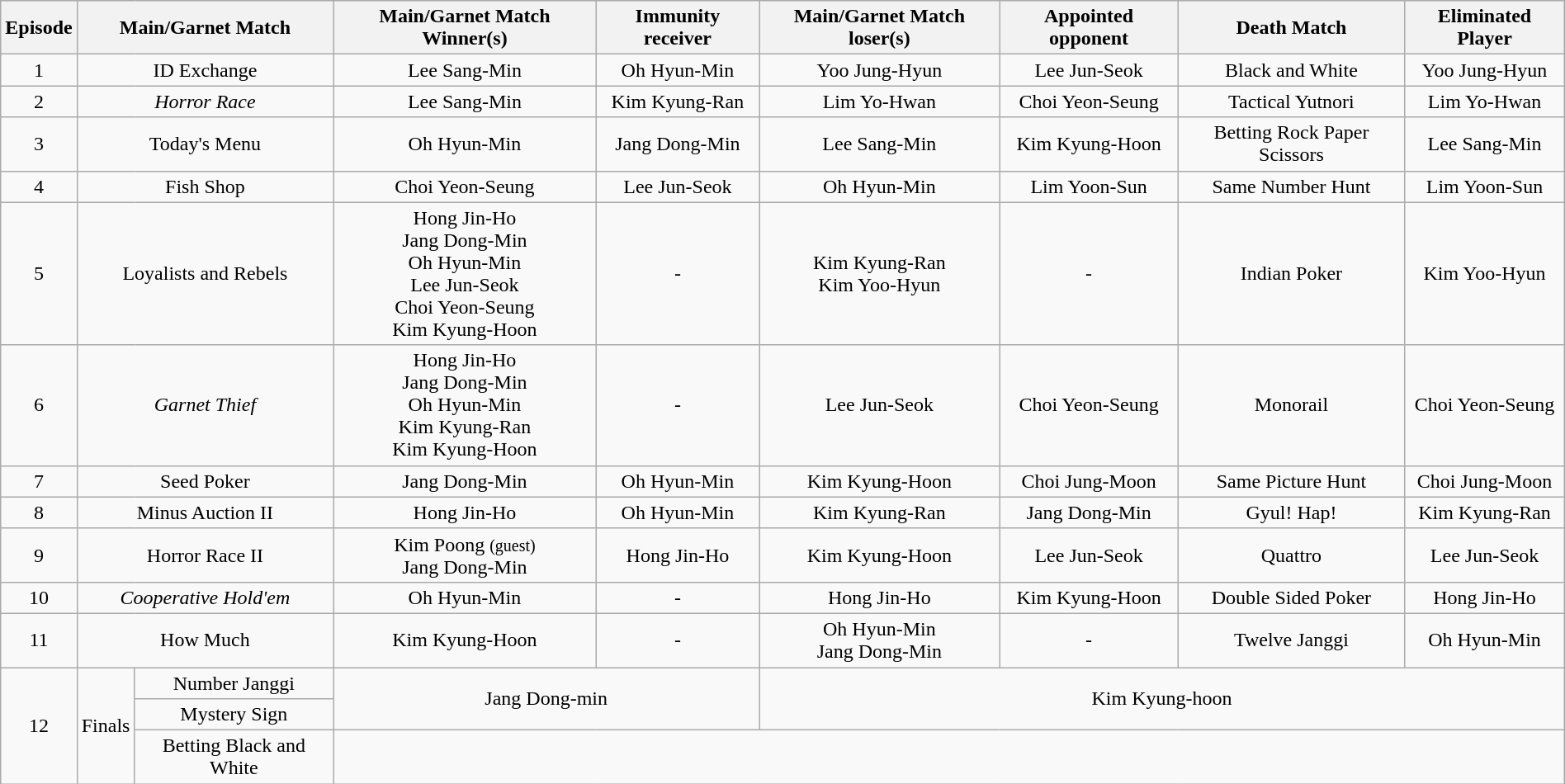<table class="wikitable plainrowheaders" style="text-align:center; width: 100%;">
<tr>
<th>Episode</th>
<th colspan="2">Main/Garnet Match</th>
<th>Main/Garnet Match Winner(s)</th>
<th>Immunity receiver</th>
<th>Main/Garnet Match loser(s)</th>
<th>Appointed opponent</th>
<th>Death Match</th>
<th>Eliminated Player</th>
</tr>
<tr>
<td>1</td>
<td colspan="2">ID Exchange</td>
<td>Lee Sang-Min</td>
<td>Oh Hyun-Min</td>
<td>Yoo Jung-Hyun</td>
<td>Lee Jun-Seok</td>
<td>Black and White</td>
<td>Yoo Jung-Hyun</td>
</tr>
<tr>
<td>2</td>
<td colspan="2"><em>Horror Race</em></td>
<td>Lee Sang-Min</td>
<td>Kim Kyung-Ran</td>
<td>Lim Yo-Hwan</td>
<td>Choi Yeon-Seung</td>
<td>Tactical Yutnori</td>
<td>Lim Yo-Hwan</td>
</tr>
<tr>
<td>3</td>
<td colspan="2">Today's Menu</td>
<td>Oh Hyun-Min</td>
<td>Jang Dong-Min</td>
<td>Lee Sang-Min</td>
<td>Kim Kyung-Hoon</td>
<td>Betting Rock Paper Scissors</td>
<td>Lee Sang-Min</td>
</tr>
<tr>
<td>4</td>
<td colspan="2">Fish Shop</td>
<td>Choi Yeon-Seung</td>
<td>Lee Jun-Seok</td>
<td>Oh Hyun-Min</td>
<td>Lim Yoon-Sun</td>
<td>Same Number Hunt</td>
<td>Lim Yoon-Sun</td>
</tr>
<tr>
<td>5</td>
<td colspan="2">Loyalists and Rebels</td>
<td>Hong Jin-Ho <br> Jang Dong-Min <br> Oh Hyun-Min <br> Lee Jun-Seok <br> Choi Yeon-Seung <br> Kim Kyung-Hoon</td>
<td>-</td>
<td>Kim Kyung-Ran <br> Kim Yoo-Hyun</td>
<td>-</td>
<td>Indian Poker</td>
<td>Kim Yoo-Hyun</td>
</tr>
<tr>
<td>6</td>
<td colspan="2"><em>Garnet Thief</em></td>
<td>Hong Jin-Ho <br> Jang Dong-Min <br> Oh Hyun-Min <br> Kim Kyung-Ran <br> Kim Kyung-Hoon</td>
<td>-</td>
<td>Lee Jun-Seok</td>
<td>Choi Yeon-Seung</td>
<td>Monorail</td>
<td>Choi Yeon-Seung</td>
</tr>
<tr>
<td>7</td>
<td colspan="2">Seed Poker</td>
<td>Jang Dong-Min</td>
<td>Oh Hyun-Min</td>
<td>Kim Kyung-Hoon</td>
<td>Choi Jung-Moon</td>
<td>Same Picture Hunt</td>
<td>Choi Jung-Moon</td>
</tr>
<tr>
<td>8</td>
<td colspan="2">Minus Auction II</td>
<td>Hong Jin-Ho</td>
<td>Oh Hyun-Min</td>
<td>Kim Kyung-Ran</td>
<td>Jang Dong-Min</td>
<td>Gyul! Hap!</td>
<td>Kim Kyung-Ran</td>
</tr>
<tr>
<td>9</td>
<td colspan="2">Horror Race II</td>
<td>Kim Poong <small>(guest)</small> <br> Jang Dong-Min</td>
<td>Hong Jin-Ho</td>
<td>Kim Kyung-Hoon</td>
<td>Lee Jun-Seok</td>
<td>Quattro</td>
<td>Lee Jun-Seok</td>
</tr>
<tr>
<td>10</td>
<td colspan="2"><em>Cooperative Hold'em</em></td>
<td>Oh Hyun-Min</td>
<td>-</td>
<td>Hong Jin-Ho</td>
<td>Kim Kyung-Hoon</td>
<td>Double Sided Poker</td>
<td>Hong Jin-Ho</td>
</tr>
<tr>
<td>11</td>
<td colspan="2">How Much</td>
<td>Kim Kyung-Hoon</td>
<td>-</td>
<td>Oh Hyun-Min <br> Jang Dong-Min</td>
<td>-</td>
<td>Twelve Janggi</td>
<td>Oh Hyun-Min</td>
</tr>
<tr>
<td rowspan="3">12</td>
<td rowspan="3">Finals</td>
<td>Number Janggi</td>
<td colspan="2" rowspan="2">Jang Dong-min</td>
<td colspan="4" rowspan="2">Kim Kyung-hoon</td>
</tr>
<tr>
<td>Mystery Sign</td>
</tr>
<tr>
<td>Betting Black and White </td>
<td colspan="6"></td>
</tr>
</table>
